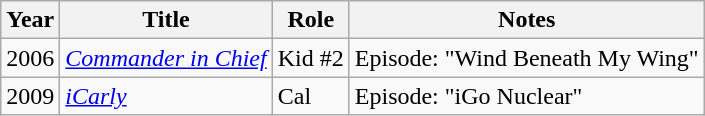<table class="wikitable sortable">
<tr>
<th>Year</th>
<th>Title</th>
<th>Role</th>
<th>Notes</th>
</tr>
<tr>
<td>2006</td>
<td><em><a href='#'>Commander in Chief</a></em></td>
<td>Kid #2</td>
<td>Episode: "Wind Beneath My Wing"</td>
</tr>
<tr>
<td>2009</td>
<td><em><a href='#'>iCarly</a></em></td>
<td>Cal</td>
<td>Episode: "iGo Nuclear"</td>
</tr>
</table>
